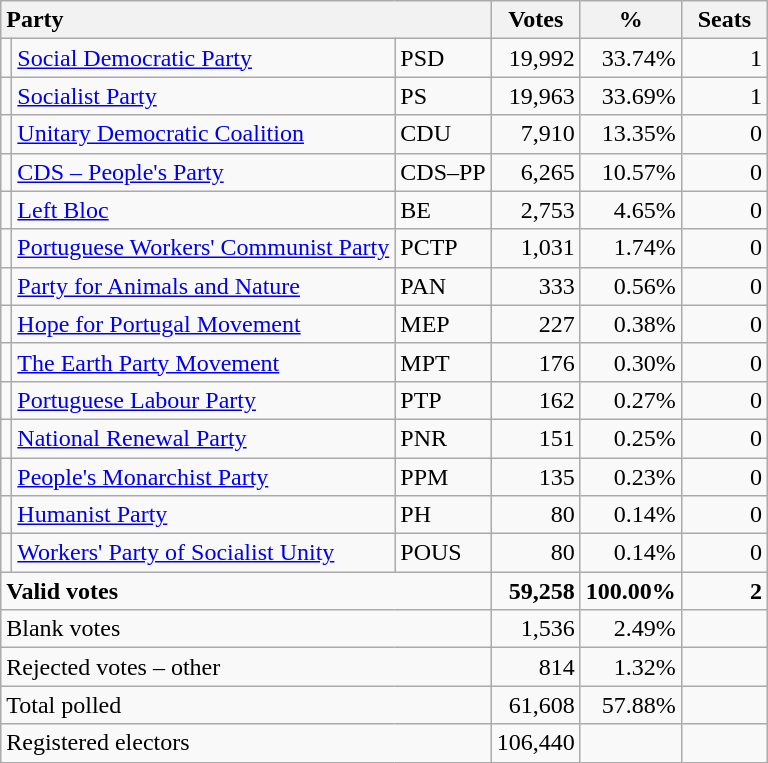<table class="wikitable" border="1" style="text-align:right;">
<tr>
<th style="text-align:left;" colspan=3>Party</th>
<th align=center width="50">Votes</th>
<th align=center width="50">%</th>
<th align=center width="50">Seats</th>
</tr>
<tr>
<td></td>
<td align=left><a href='#'>Social Democratic Party</a></td>
<td align=left>PSD</td>
<td>19,992</td>
<td>33.74%</td>
<td>1</td>
</tr>
<tr>
<td></td>
<td align=left><a href='#'>Socialist Party</a></td>
<td align=left>PS</td>
<td>19,963</td>
<td>33.69%</td>
<td>1</td>
</tr>
<tr>
<td></td>
<td align=left style="white-space: nowrap;"><a href='#'>Unitary Democratic Coalition</a></td>
<td align=left>CDU</td>
<td>7,910</td>
<td>13.35%</td>
<td>0</td>
</tr>
<tr>
<td></td>
<td align=left><a href='#'>CDS – People's Party</a></td>
<td align=left style="white-space: nowrap;">CDS–PP</td>
<td>6,265</td>
<td>10.57%</td>
<td>0</td>
</tr>
<tr>
<td></td>
<td align=left><a href='#'>Left Bloc</a></td>
<td align=left>BE</td>
<td>2,753</td>
<td>4.65%</td>
<td>0</td>
</tr>
<tr>
<td></td>
<td align=left><a href='#'>Portuguese Workers' Communist Party</a></td>
<td align=left>PCTP</td>
<td>1,031</td>
<td>1.74%</td>
<td>0</td>
</tr>
<tr>
<td></td>
<td align=left><a href='#'>Party for Animals and Nature</a></td>
<td align=left>PAN</td>
<td>333</td>
<td>0.56%</td>
<td>0</td>
</tr>
<tr>
<td></td>
<td align=left><a href='#'>Hope for Portugal Movement</a></td>
<td align=left>MEP</td>
<td>227</td>
<td>0.38%</td>
<td>0</td>
</tr>
<tr>
<td></td>
<td align=left><a href='#'>The Earth Party Movement</a></td>
<td align=left>MPT</td>
<td>176</td>
<td>0.30%</td>
<td>0</td>
</tr>
<tr>
<td></td>
<td align=left><a href='#'>Portuguese Labour Party</a></td>
<td align=left>PTP</td>
<td>162</td>
<td>0.27%</td>
<td>0</td>
</tr>
<tr>
<td></td>
<td align=left><a href='#'>National Renewal Party</a></td>
<td align=left>PNR</td>
<td>151</td>
<td>0.25%</td>
<td>0</td>
</tr>
<tr>
<td></td>
<td align=left><a href='#'>People's Monarchist Party</a></td>
<td align=left>PPM</td>
<td>135</td>
<td>0.23%</td>
<td>0</td>
</tr>
<tr>
<td></td>
<td align=left><a href='#'>Humanist Party</a></td>
<td align=left>PH</td>
<td>80</td>
<td>0.14%</td>
<td>0</td>
</tr>
<tr>
<td></td>
<td align=left><a href='#'>Workers' Party of Socialist Unity</a></td>
<td align=left>POUS</td>
<td>80</td>
<td>0.14%</td>
<td>0</td>
</tr>
<tr style="font-weight:bold">
<td align=left colspan=3>Valid votes</td>
<td>59,258</td>
<td>100.00%</td>
<td>2</td>
</tr>
<tr>
<td align=left colspan=3>Blank votes</td>
<td>1,536</td>
<td>2.49%</td>
<td></td>
</tr>
<tr>
<td align=left colspan=3>Rejected votes – other</td>
<td>814</td>
<td>1.32%</td>
<td></td>
</tr>
<tr>
<td align=left colspan=3>Total polled</td>
<td>61,608</td>
<td>57.88%</td>
<td></td>
</tr>
<tr>
<td align=left colspan=3>Registered electors</td>
<td>106,440</td>
<td></td>
<td></td>
</tr>
</table>
